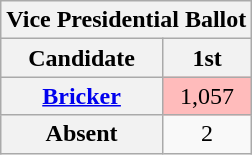<table class="wikitable sortable" style="text-align:center">
<tr>
<th colspan="2"><strong>Vice Presidential Ballot</strong></th>
</tr>
<tr>
<th>Candidate</th>
<th>1st</th>
</tr>
<tr>
<th><a href='#'>Bricker</a></th>
<td style="background:#fbb;">1,057</td>
</tr>
<tr>
<th>Absent</th>
<td>2</td>
</tr>
</table>
